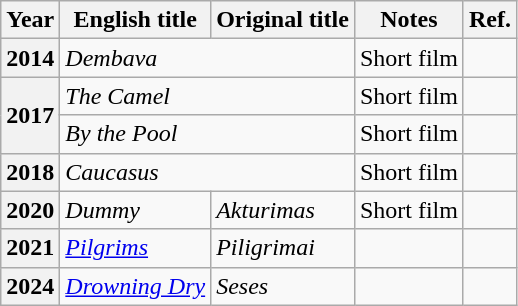<table class="wikitable sortable plainrowheaders">
<tr>
<th scope="col">Year</th>
<th scope="col">English title</th>
<th scope="col">Original title</th>
<th scope="col">Notes</th>
<th scope="col" class="unsortable">Ref.</th>
</tr>
<tr>
<th scope="row">2014</th>
<td colspan="2"><em>Dembava</em></td>
<td>Short film</td>
<td align="center"></td>
</tr>
<tr>
<th scope="row" rowspan="2">2017</th>
<td colspan="2"><em>The Camel</em></td>
<td>Short film</td>
<td align="center"></td>
</tr>
<tr>
<td colspan="2"><em>By the Pool</em></td>
<td>Short film</td>
<td align="center"></td>
</tr>
<tr>
<th scope="row">2018</th>
<td colspan="2"><em>Caucasus</em></td>
<td>Short film</td>
<td align="center"></td>
</tr>
<tr>
<th scope="row">2020</th>
<td><em>Dummy</em></td>
<td><em>Akturimas</em></td>
<td>Short film</td>
<td align="center"></td>
</tr>
<tr>
<th scope="row">2021</th>
<td><em><a href='#'>Pilgrims</a></em></td>
<td><em>Piligrimai</em></td>
<td></td>
<td align="center"></td>
</tr>
<tr>
<th scope="row">2024</th>
<td><em><a href='#'>Drowning Dry</a></em></td>
<td><em>Seses</em></td>
<td></td>
<td align="center"></td>
</tr>
</table>
